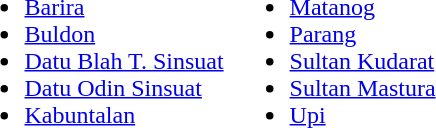<table border="0">
<tr ---->
<td valign="top"><br><ul><li><a href='#'>Barira</a></li><li><a href='#'>Buldon</a></li><li><a href='#'>Datu Blah T. Sinsuat</a></li><li><a href='#'>Datu Odin Sinsuat</a></li><li><a href='#'>Kabuntalan</a></li></ul></td>
<td valign="top"><br><ul><li><a href='#'>Matanog</a></li><li><a href='#'>Parang</a></li><li><a href='#'>Sultan Kudarat</a></li><li><a href='#'>Sultan Mastura</a></li><li><a href='#'>Upi</a></li></ul></td>
</tr>
</table>
